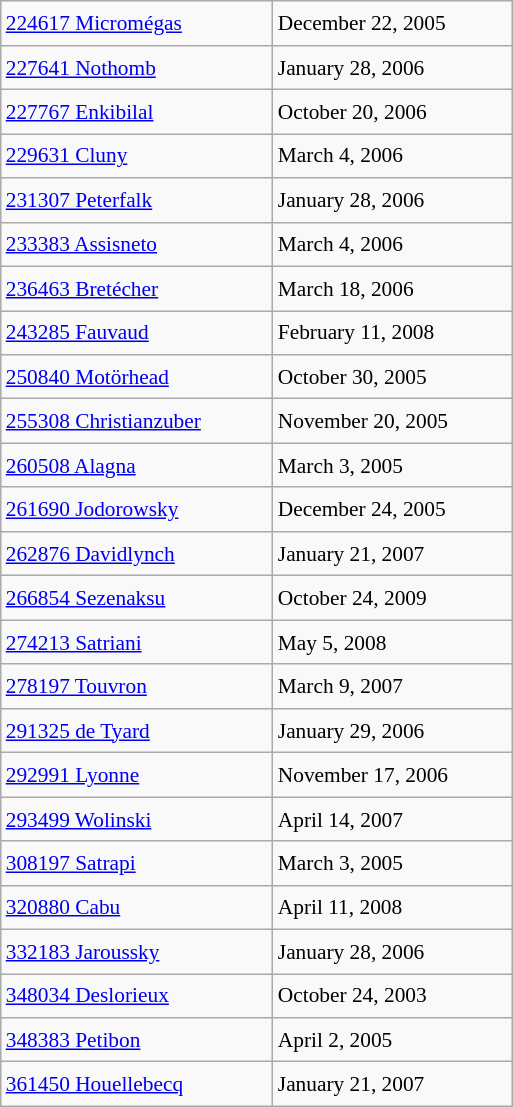<table class="wikitable" style="font-size: 89%; float: left; width: 24em; margin-right: 1em; line-height: 1.6em !important;">
<tr>
<td><a href='#'>224617 Micromégas</a></td>
<td>December 22, 2005</td>
</tr>
<tr>
<td><a href='#'>227641 Nothomb</a></td>
<td>January 28, 2006</td>
</tr>
<tr>
<td><a href='#'>227767 Enkibilal</a></td>
<td>October 20, 2006</td>
</tr>
<tr>
<td><a href='#'>229631 Cluny</a></td>
<td>March 4, 2006</td>
</tr>
<tr>
<td><a href='#'>231307 Peterfalk</a></td>
<td>January 28, 2006</td>
</tr>
<tr>
<td><a href='#'>233383 Assisneto</a></td>
<td>March 4, 2006</td>
</tr>
<tr>
<td><a href='#'>236463 Bretécher</a></td>
<td>March 18, 2006</td>
</tr>
<tr>
<td><a href='#'>243285 Fauvaud</a></td>
<td>February 11, 2008</td>
</tr>
<tr>
<td><a href='#'>250840 Motörhead</a></td>
<td>October 30, 2005</td>
</tr>
<tr>
<td><a href='#'>255308 Christianzuber</a></td>
<td>November 20, 2005</td>
</tr>
<tr>
<td><a href='#'>260508 Alagna</a></td>
<td>March 3, 2005</td>
</tr>
<tr>
<td><a href='#'>261690 Jodorowsky</a></td>
<td>December 24, 2005</td>
</tr>
<tr>
<td><a href='#'>262876 Davidlynch</a></td>
<td>January 21, 2007</td>
</tr>
<tr>
<td><a href='#'>266854 Sezenaksu</a></td>
<td>October 24, 2009</td>
</tr>
<tr>
<td><a href='#'>274213 Satriani</a></td>
<td>May 5, 2008</td>
</tr>
<tr>
<td><a href='#'>278197 Touvron</a></td>
<td>March 9, 2007</td>
</tr>
<tr>
<td><a href='#'>291325 de Tyard</a></td>
<td>January 29, 2006</td>
</tr>
<tr>
<td><a href='#'>292991 Lyonne</a></td>
<td>November 17, 2006</td>
</tr>
<tr>
<td><a href='#'>293499 Wolinski</a></td>
<td>April 14, 2007</td>
</tr>
<tr>
<td><a href='#'>308197 Satrapi</a></td>
<td>March 3, 2005</td>
</tr>
<tr>
<td><a href='#'>320880 Cabu</a></td>
<td>April 11, 2008</td>
</tr>
<tr>
<td><a href='#'>332183 Jaroussky</a></td>
<td>January 28, 2006</td>
</tr>
<tr>
<td><a href='#'>348034 Deslorieux</a></td>
<td>October 24, 2003</td>
</tr>
<tr>
<td><a href='#'>348383 Petibon</a></td>
<td>April 2, 2005</td>
</tr>
<tr>
<td><a href='#'>361450 Houellebecq</a></td>
<td>January 21, 2007</td>
</tr>
</table>
